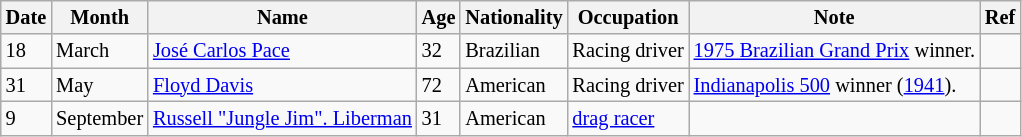<table class="wikitable" style="font-size:85%;">
<tr>
<th>Date</th>
<th>Month</th>
<th>Name</th>
<th>Age</th>
<th>Nationality</th>
<th>Occupation</th>
<th>Note</th>
<th>Ref</th>
</tr>
<tr>
<td>18</td>
<td>March</td>
<td><a href='#'>José Carlos Pace</a></td>
<td>32</td>
<td>Brazilian</td>
<td>Racing driver</td>
<td><a href='#'>1975 Brazilian Grand Prix</a> winner.</td>
<td></td>
</tr>
<tr>
<td>31</td>
<td>May</td>
<td><a href='#'>Floyd Davis</a></td>
<td>72</td>
<td>American</td>
<td>Racing driver</td>
<td><a href='#'>Indianapolis 500</a> winner (<a href='#'>1941</a>).</td>
<td></td>
</tr>
<tr>
<td>9</td>
<td>September</td>
<td><a href='#'>Russell "Jungle Jim". Liberman</a></td>
<td>31</td>
<td>American</td>
<td><a href='#'>drag racer</a></td>
<td></td>
<td></td>
</tr>
</table>
